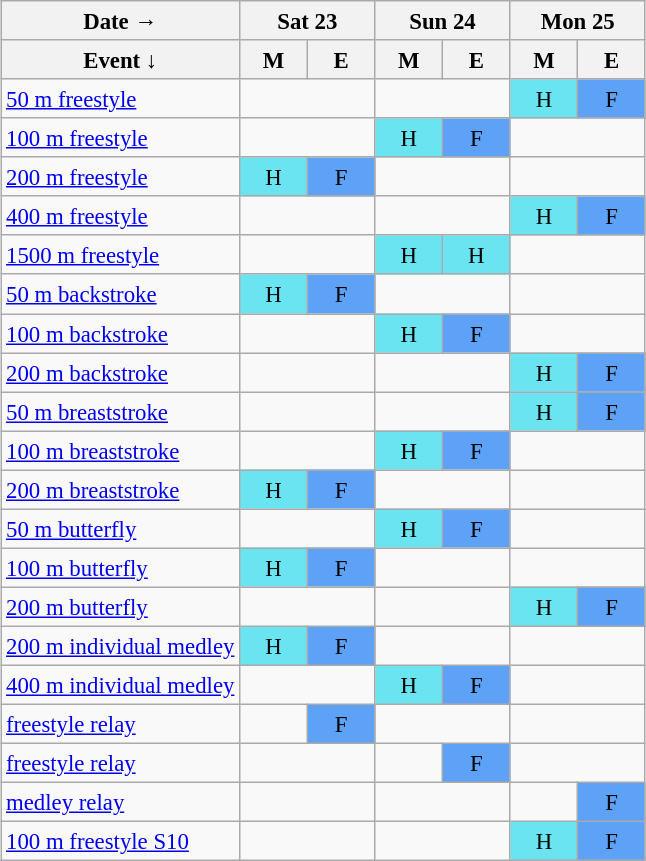<table class="wikitable" style="margin:0.5em auto; font-size:95%; line-height:1.25em;">
<tr style="text-align:center;">
<th>Date →</th>
<th colspan="2">Sat 23</th>
<th colspan="2">Sun 24</th>
<th colspan="2">Mon 25</th>
</tr>
<tr>
<th>Event ↓</th>
<th style="width:2.5em;">M</th>
<th style="width:2.5em;">E</th>
<th style="width:2.5em;">M</th>
<th style="width:2.5em;">E</th>
<th style="width:2.5em;">M</th>
<th style="width:2.5em;">E</th>
</tr>
<tr style="text-align:center;">
<td style="text-align:left;"><a href='#'>50 m freestyle</a></td>
<td colspan="2"></td>
<td colspan="2"></td>
<td style="background-color:#6be4f2;">H</td>
<td style="background-color:#5ea2f7;">F</td>
</tr>
<tr style="text-align:center;">
<td style="text-align:left;"><a href='#'>100 m freestyle</a></td>
<td colspan="2"></td>
<td style="background-color:#6be4f2;">H</td>
<td style="background-color:#5ea2f7;">F</td>
<td colspan="2"></td>
</tr>
<tr style="text-align:center;">
<td style="text-align:left;"><a href='#'>200 m freestyle</a></td>
<td style="background-color:#6be4f2;">H</td>
<td style="background-color:#5ea2f7;">F</td>
<td colspan="2"></td>
<td colspan="2"></td>
</tr>
<tr style="text-align:center;">
<td style="text-align:left;"><a href='#'>400 m freestyle</a></td>
<td colspan="2"></td>
<td colspan="2"></td>
<td style="background-color:#6be4f2;">H</td>
<td style="background-color:#5ea2f7;">F</td>
</tr>
<tr style="text-align:center;">
<td style="text-align:left;"><a href='#'>1500 m freestyle</a></td>
<td colspan="2"></td>
<td style="background-color:#6be4f2;">H</td>
<td style="background-color:#6be4f2;">H</td>
<td colspan="2"></td>
</tr>
<tr style="text-align:center;">
<td style="text-align:left;"><a href='#'>50 m backstroke</a></td>
<td style="background-color:#6be4f2;">H</td>
<td style="background-color:#5ea2f7;">F</td>
<td colspan="2"></td>
<td colspan="2"></td>
</tr>
<tr style="text-align:center;">
<td style="text-align:left;"><a href='#'>100 m backstroke</a></td>
<td colspan="2"></td>
<td style="background-color:#6be4f2;">H</td>
<td style="background-color:#5ea2f7;">F</td>
<td colspan="2"></td>
</tr>
<tr style="text-align:center;">
<td style="text-align:left;"><a href='#'>200 m backstroke</a></td>
<td colspan="2"></td>
<td colspan="2"></td>
<td style="background-color:#6be4f2;">H</td>
<td style="background-color:#5ea2f7;">F</td>
</tr>
<tr style="text-align:center;">
<td style="text-align:left;"><a href='#'>50 m breaststroke</a></td>
<td colspan="2"></td>
<td colspan="2"></td>
<td style="background-color:#6be4f2;">H</td>
<td style="background-color:#5ea2f7;">F</td>
</tr>
<tr style="text-align:center;">
<td style="text-align:left;"><a href='#'>100 m breaststroke</a></td>
<td colspan="2"></td>
<td style="background-color:#6be4f2;">H</td>
<td style="background-color:#5ea2f7;">F</td>
<td colspan="2"></td>
</tr>
<tr style="text-align:center;">
<td style="text-align:left;"><a href='#'>200 m breaststroke</a></td>
<td style="background-color:#6be4f2;">H</td>
<td style="background-color:#5ea2f7;">F</td>
<td colspan="2"></td>
<td colspan="2"></td>
</tr>
<tr style="text-align:center;">
<td style="text-align:left;"><a href='#'>50 m butterfly</a></td>
<td colspan="2"></td>
<td style="background-color:#6be4f2;">H</td>
<td style="background-color:#5ea2f7;">F</td>
<td colspan="2"></td>
</tr>
<tr style="text-align:center;">
<td style="text-align:left;"><a href='#'>100 m butterfly</a></td>
<td style="background-color:#6be4f2;">H</td>
<td style="background-color:#5ea2f7;">F</td>
<td colspan="2"></td>
<td colspan="2"></td>
</tr>
<tr style="text-align:center;">
<td style="text-align:left;"><a href='#'>200 m butterfly</a></td>
<td colspan="2"></td>
<td colspan="2"></td>
<td style="background-color:#6be4f2;">H</td>
<td style="background-color:#5ea2f7;">F</td>
</tr>
<tr style="text-align:center;">
<td style="text-align:left;"><a href='#'>200 m individual medley</a></td>
<td style="background-color:#6be4f2;">H</td>
<td style="background-color:#5ea2f7;">F</td>
<td colspan="2"></td>
<td colspan="2"></td>
</tr>
<tr style="text-align:center;">
<td style="text-align:left;"><a href='#'>400 m individual medley</a></td>
<td colspan="2"></td>
<td style="background-color:#6be4f2;">H</td>
<td style="background-color:#5ea2f7;">F</td>
<td colspan="2"></td>
</tr>
<tr style="text-align:center;">
<td style="text-align:left;"><a href='#'> freestyle relay</a></td>
<td></td>
<td style="background-color:#5ea2f7;">F</td>
<td colspan="2"></td>
<td colspan="2"></td>
</tr>
<tr style="text-align:center;">
<td style="text-align:left;"><a href='#'> freestyle relay</a></td>
<td colspan="2"></td>
<td></td>
<td style="background-color:#5ea2f7;">F</td>
<td colspan="2"></td>
</tr>
<tr style="text-align:center;">
<td style="text-align:left;"><a href='#'> medley relay</a></td>
<td colspan="2"></td>
<td colspan="2"></td>
<td></td>
<td style="background-color:#5ea2f7;">F</td>
</tr>
<tr style="text-align:center;">
<td style="text-align:left;"><a href='#'>100 m freestyle S10</a></td>
<td colspan="2"></td>
<td colspan="2"></td>
<td style="background-color:#6be4f2;">H</td>
<td style="background-color:#5ea2f7;">F</td>
</tr>
</table>
